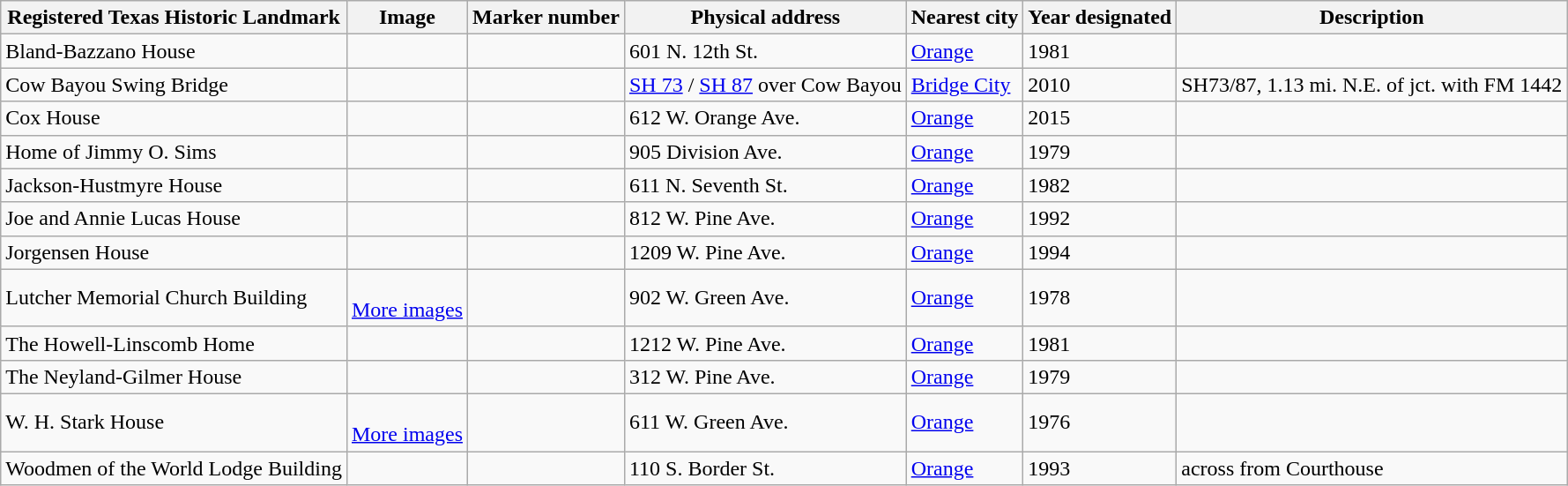<table class="wikitable sortable">
<tr>
<th>Registered Texas Historic Landmark</th>
<th>Image</th>
<th>Marker number</th>
<th>Physical address</th>
<th>Nearest city</th>
<th>Year designated</th>
<th>Description</th>
</tr>
<tr>
<td>Bland-Bazzano House</td>
<td></td>
<td></td>
<td>601 N. 12th St.<br></td>
<td><a href='#'>Orange</a></td>
<td>1981</td>
<td></td>
</tr>
<tr>
<td>Cow Bayou Swing Bridge</td>
<td></td>
<td></td>
<td><a href='#'>SH 73</a> / <a href='#'>SH 87</a> over Cow Bayou<br></td>
<td><a href='#'>Bridge City</a></td>
<td>2010</td>
<td>SH73/87, 1.13 mi. N.E. of jct. with FM 1442</td>
</tr>
<tr>
<td>Cox House</td>
<td></td>
<td></td>
<td>612 W. Orange Ave.<br></td>
<td><a href='#'>Orange</a></td>
<td>2015</td>
<td></td>
</tr>
<tr>
<td>Home of Jimmy O. Sims</td>
<td></td>
<td></td>
<td>905 Division Ave.<br></td>
<td><a href='#'>Orange</a></td>
<td>1979</td>
<td></td>
</tr>
<tr>
<td>Jackson-Hustmyre House</td>
<td></td>
<td></td>
<td>611 N. Seventh St.<br></td>
<td><a href='#'>Orange</a></td>
<td>1982</td>
<td></td>
</tr>
<tr>
<td>Joe and Annie Lucas House</td>
<td></td>
<td></td>
<td>812 W. Pine Ave.<br></td>
<td><a href='#'>Orange</a></td>
<td>1992</td>
<td></td>
</tr>
<tr>
<td>Jorgensen House</td>
<td></td>
<td></td>
<td>1209 W. Pine Ave.<br></td>
<td><a href='#'>Orange</a></td>
<td>1994</td>
<td></td>
</tr>
<tr>
<td>Lutcher Memorial Church Building</td>
<td><br> <a href='#'>More images</a></td>
<td></td>
<td>902 W. Green Ave.<br></td>
<td><a href='#'>Orange</a></td>
<td>1978</td>
<td></td>
</tr>
<tr>
<td>The Howell-Linscomb Home</td>
<td></td>
<td></td>
<td>1212 W. Pine Ave.<br></td>
<td><a href='#'>Orange</a></td>
<td>1981</td>
<td></td>
</tr>
<tr>
<td>The Neyland-Gilmer House</td>
<td></td>
<td></td>
<td>312 W. Pine Ave.<br></td>
<td><a href='#'>Orange</a></td>
<td>1979</td>
<td></td>
</tr>
<tr>
<td>W. H. Stark House</td>
<td><br> <a href='#'>More images</a></td>
<td></td>
<td>611 W. Green Ave.<br></td>
<td><a href='#'>Orange</a></td>
<td>1976</td>
<td></td>
</tr>
<tr>
<td>Woodmen of the World Lodge Building </td>
<td></td>
<td></td>
<td>110 S. Border St.<br></td>
<td><a href='#'>Orange</a></td>
<td>1993</td>
<td>across from Courthouse</td>
</tr>
</table>
